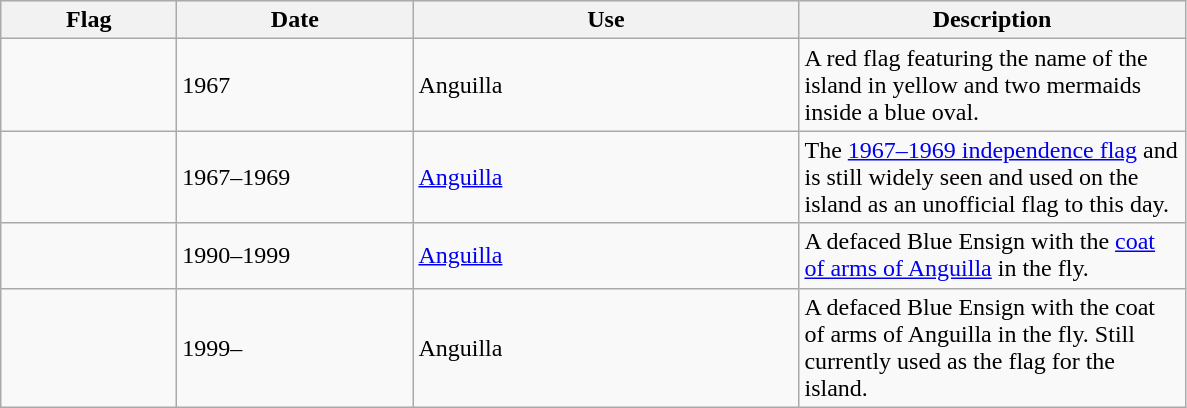<table class="wikitable">
<tr style="background:#efefef;">
<th style="width:110px;">Flag</th>
<th style="width:150px;">Date</th>
<th style="width:250px;">Use</th>
<th style="width:250px;">Description</th>
</tr>
<tr>
<td></td>
<td>1967</td>
<td>Anguilla</td>
<td>A red flag featuring the name of the island in yellow and two mermaids inside a blue oval.</td>
</tr>
<tr>
<td></td>
<td>1967–1969</td>
<td><a href='#'>Anguilla</a></td>
<td>The <a href='#'>1967–1969 independence flag</a> and is still widely seen and used on the island as an unofficial flag to this day.</td>
</tr>
<tr>
<td></td>
<td>1990–1999</td>
<td><a href='#'>Anguilla</a></td>
<td>A defaced Blue Ensign with the <a href='#'>coat of arms of Anguilla</a> in the fly.</td>
</tr>
<tr>
<td></td>
<td>1999–</td>
<td>Anguilla</td>
<td>A defaced Blue Ensign with the coat of arms of Anguilla in the fly. Still currently used as the flag for the island.</td>
</tr>
</table>
